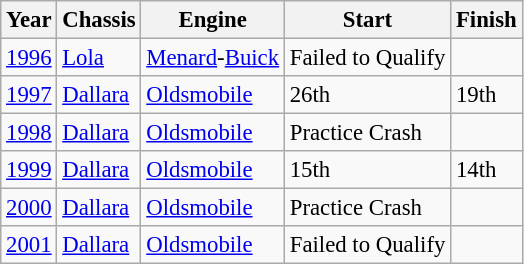<table class="wikitable" style="font-size: 95%;">
<tr>
<th>Year</th>
<th>Chassis</th>
<th>Engine</th>
<th>Start</th>
<th>Finish</th>
</tr>
<tr>
<td><a href='#'>1996</a></td>
<td><a href='#'>Lola</a></td>
<td><a href='#'>Menard</a>-<a href='#'>Buick</a></td>
<td>Failed to Qualify</td>
<td></td>
</tr>
<tr>
<td><a href='#'>1997</a></td>
<td><a href='#'>Dallara</a></td>
<td><a href='#'>Oldsmobile</a></td>
<td>26th</td>
<td>19th</td>
</tr>
<tr>
<td><a href='#'>1998</a></td>
<td><a href='#'>Dallara</a></td>
<td><a href='#'>Oldsmobile</a></td>
<td>Practice Crash</td>
<td></td>
</tr>
<tr>
<td><a href='#'>1999</a></td>
<td><a href='#'>Dallara</a></td>
<td><a href='#'>Oldsmobile</a></td>
<td>15th</td>
<td>14th</td>
</tr>
<tr>
<td><a href='#'>2000</a></td>
<td><a href='#'>Dallara</a></td>
<td><a href='#'>Oldsmobile</a></td>
<td>Practice Crash</td>
<td></td>
</tr>
<tr>
<td><a href='#'>2001</a></td>
<td><a href='#'>Dallara</a></td>
<td><a href='#'>Oldsmobile</a></td>
<td>Failed to Qualify</td>
<td></td>
</tr>
</table>
